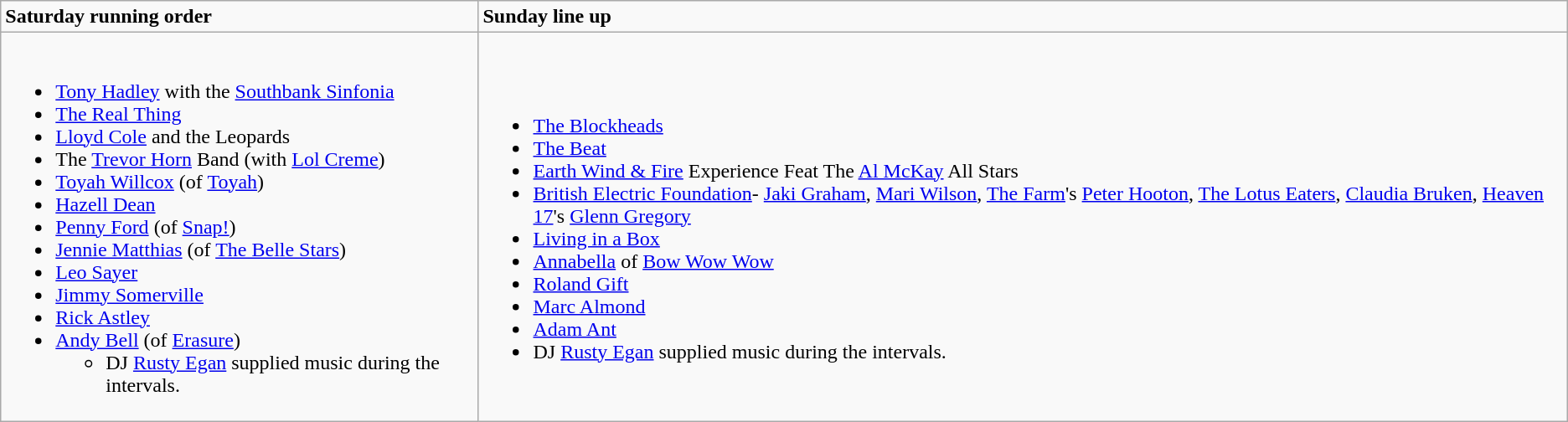<table class="wikitable">
<tr>
<td><strong>Saturday running order</strong></td>
<td><strong>Sunday line up</strong></td>
</tr>
<tr>
<td><br><ul><li><a href='#'>Tony Hadley</a> with the <a href='#'>Southbank Sinfonia</a></li><li><a href='#'>The Real Thing</a></li><li><a href='#'>Lloyd Cole</a> and the Leopards</li><li>The <a href='#'>Trevor Horn</a> Band (with <a href='#'>Lol Creme</a>)</li><li><a href='#'>Toyah Willcox</a> (of <a href='#'>Toyah</a>)</li><li><a href='#'>Hazell Dean</a></li><li><a href='#'>Penny Ford</a> (of <a href='#'>Snap!</a>)</li><li><a href='#'>Jennie Matthias</a> (of <a href='#'>The Belle Stars</a>)</li><li><a href='#'>Leo Sayer</a></li><li><a href='#'>Jimmy Somerville</a></li><li><a href='#'>Rick Astley</a></li><li><a href='#'>Andy Bell</a> (of <a href='#'>Erasure</a>)<ul><li>DJ <a href='#'>Rusty Egan</a> supplied music during the intervals.</li></ul></li></ul></td>
<td><br><ul><li><a href='#'>The Blockheads</a></li><li><a href='#'>The Beat</a></li><li><a href='#'>Earth Wind & Fire</a> Experience Feat The <a href='#'>Al McKay</a> All Stars</li><li><a href='#'>British Electric Foundation</a>- <a href='#'>Jaki Graham</a>, <a href='#'>Mari Wilson</a>, <a href='#'>The Farm</a>'s <a href='#'>Peter Hooton</a>, <a href='#'>The Lotus Eaters</a>, <a href='#'>Claudia Bruken</a>, <a href='#'>Heaven 17</a>'s <a href='#'>Glenn Gregory</a></li><li><a href='#'>Living in a Box</a></li><li><a href='#'>Annabella</a> of <a href='#'>Bow Wow Wow</a></li><li><a href='#'>Roland Gift</a></li><li><a href='#'>Marc Almond</a></li><li><a href='#'>Adam Ant</a></li><li>DJ <a href='#'>Rusty Egan</a> supplied music during the intervals.</li></ul></td>
</tr>
</table>
